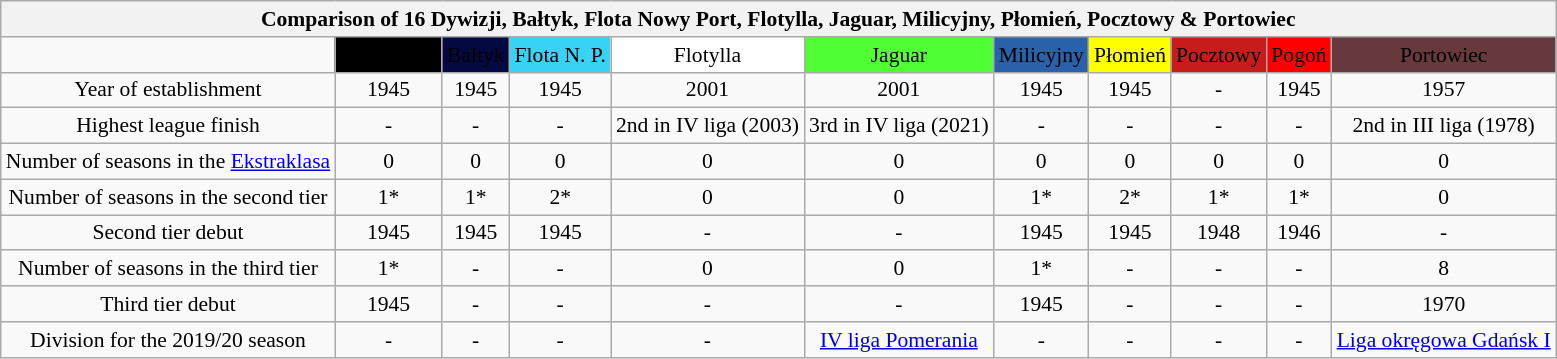<table class="wikitable" style="text-align:center;font-size:90%">
<tr>
<th colspan=11>Comparison of 16 Dywizji, Bałtyk, Flota Nowy Port, Flotylla, Jaguar, Milicyjny, Płomień, Pocztowy & Portowiec</th>
</tr>
<tr>
<td></td>
<td bgcolor=black><span>16 Dywizji</span></td>
<td bgcolor=040A41><span>Bałtyk</span></td>
<td bgcolor=38D2F4><span>Flota N. P.</span></td>
<td bgcolor=FFFFFF><span>Flotylla</span></td>
<td bgcolor=4FFF33>Jaguar</td>
<td bgcolor=2962AB><span>Milicyjny</span></td>
<td bgcolor=yellow><span>Płomień</span></td>
<td bgcolor=C81B1B><span>Pocztowy</span></td>
<td bgcolor=red><span>Pogoń</span></td>
<td bgcolor=67393C><span>Portowiec</span></td>
</tr>
<tr>
<td>Year of establishment</td>
<td>1945</td>
<td>1945</td>
<td>1945</td>
<td>2001</td>
<td>2001</td>
<td>1945</td>
<td>1945</td>
<td>-</td>
<td>1945</td>
<td>1957</td>
</tr>
<tr>
<td>Highest league finish</td>
<td>-</td>
<td>-</td>
<td>-</td>
<td>2nd in IV liga (2003)</td>
<td>3rd in IV liga (2021)</td>
<td>-</td>
<td>-</td>
<td>-</td>
<td>-</td>
<td>2nd in III liga (1978)</td>
</tr>
<tr>
<td>Number of seasons in the <a href='#'>Ekstraklasa</a></td>
<td>0</td>
<td>0</td>
<td>0</td>
<td>0</td>
<td>0</td>
<td>0</td>
<td>0</td>
<td>0</td>
<td>0</td>
<td>0</td>
</tr>
<tr>
<td>Number of seasons in the second tier</td>
<td>1*</td>
<td>1*</td>
<td>2*</td>
<td>0</td>
<td>0</td>
<td>1*</td>
<td>2*</td>
<td>1*</td>
<td>1*</td>
<td>0</td>
</tr>
<tr>
<td>Second tier debut</td>
<td>1945</td>
<td>1945</td>
<td>1945</td>
<td>-</td>
<td>-</td>
<td>1945</td>
<td>1945</td>
<td>1948</td>
<td>1946</td>
<td>-</td>
</tr>
<tr>
<td>Number of seasons in the third tier</td>
<td>1*</td>
<td>-</td>
<td>-</td>
<td>0</td>
<td>0</td>
<td>1*</td>
<td>-</td>
<td>-</td>
<td>-</td>
<td>8</td>
</tr>
<tr>
<td>Third tier debut</td>
<td>1945</td>
<td>-</td>
<td>-</td>
<td>-</td>
<td>-</td>
<td>1945</td>
<td>-</td>
<td>-</td>
<td>-</td>
<td>1970</td>
</tr>
<tr>
<td>Division for the 2019/20 season</td>
<td>-</td>
<td>-</td>
<td>-</td>
<td>-</td>
<td><a href='#'>IV liga Pomerania</a></td>
<td>-</td>
<td>-</td>
<td>-</td>
<td>-</td>
<td><a href='#'>Liga okręgowa Gdańsk I</a></td>
</tr>
</table>
